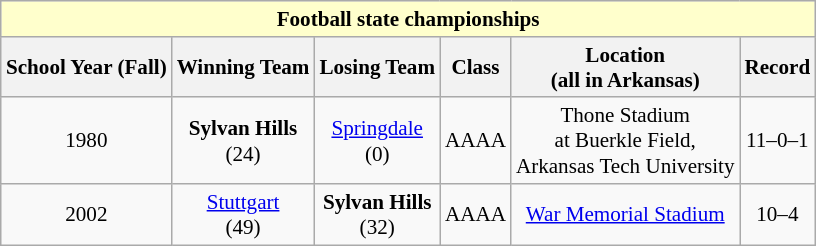<table class="wikitable" style="float: right; clear:right; margin-left:1em; text-align:center;font-size:88%;">
<tr>
<th colspan="6" style="background:#ffc">Football state championships</th>
</tr>
<tr>
<th>School Year (Fall)</th>
<th>Winning Team</th>
<th>Losing Team</th>
<th>Class</th>
<th>Location<br>(all in Arkansas)</th>
<th>Record</th>
</tr>
<tr>
<td>1980</td>
<td><strong>Sylvan Hills</strong><br>(24)</td>
<td><a href='#'>Springdale</a><br>(0)</td>
<td>AAAA</td>
<td>Thone Stadium <br>at Buerkle Field,<br>Arkansas Tech University</td>
<td>11–0–1</td>
</tr>
<tr>
<td>2002</td>
<td><a href='#'>Stuttgart</a><br>(49)</td>
<td><strong>Sylvan Hills</strong><br>(32)</td>
<td>AAAA</td>
<td><a href='#'>War Memorial Stadium</a></td>
<td>10–4</td>
</tr>
</table>
